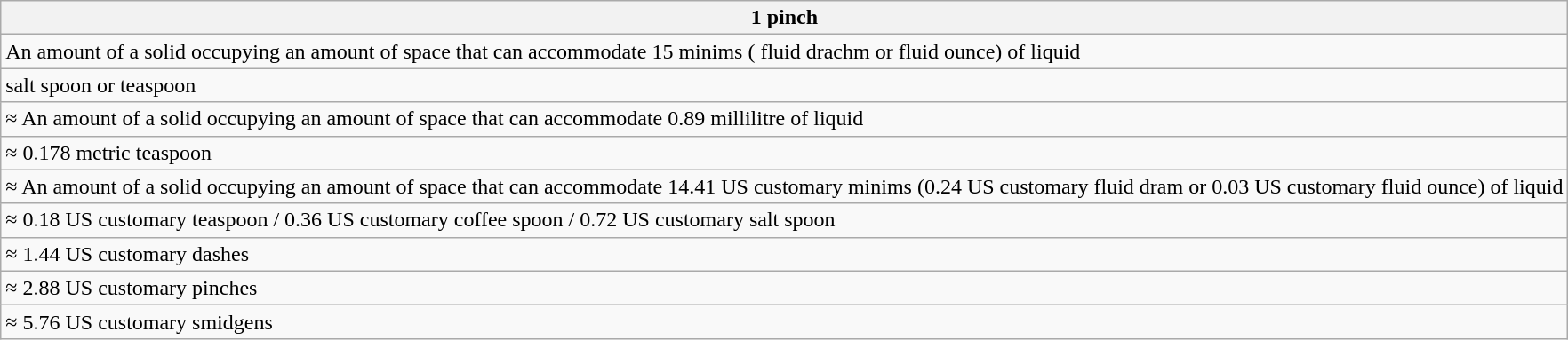<table class="wikitable">
<tr>
<th>1 pinch</th>
</tr>
<tr>
<td>An amount of a solid occupying an amount of space that can accommodate 15 minims ( fluid drachm or  fluid ounce) of liquid</td>
</tr>
<tr>
<td> salt spoon or  teaspoon</td>
</tr>
<tr>
<td>≈ An amount of a solid occupying an amount of space that can accommodate 0.89 millilitre of liquid</td>
</tr>
<tr>
<td>≈ 0.178 metric teaspoon</td>
</tr>
<tr>
<td>≈ An amount of a solid occupying an amount of space that can accommodate 14.41 US customary minims (0.24 US customary fluid dram or 0.03 US customary fluid ounce) of liquid</td>
</tr>
<tr>
<td>≈ 0.18 US customary teaspoon / 0.36 US customary coffee spoon / 0.72 US customary salt spoon</td>
</tr>
<tr>
<td>≈ 1.44 US customary dashes</td>
</tr>
<tr>
<td>≈ 2.88 US customary pinches</td>
</tr>
<tr>
<td>≈ 5.76 US customary smidgens</td>
</tr>
</table>
